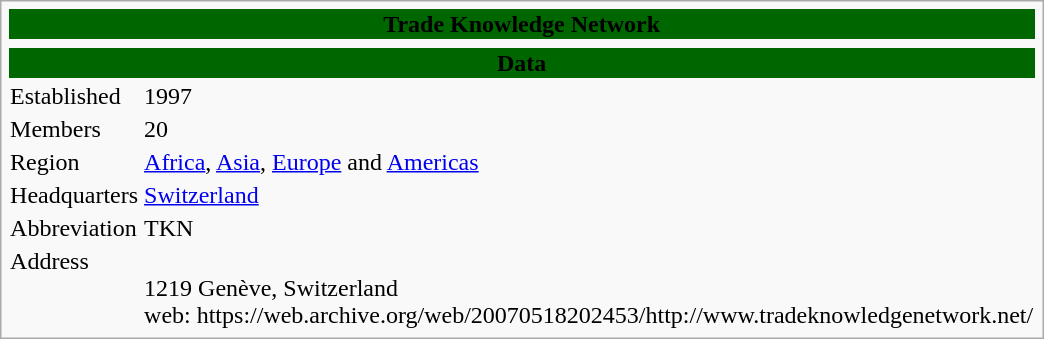<table class="infobox">
<tr>
<th colspan="2" align=center bgcolor="#006600"><span><strong>Trade Knowledge Network</strong></span></th>
</tr>
<tr>
<td colspan="2" align=center></td>
</tr>
<tr>
<th colspan="2" align=center bgcolor="#006600"><span><strong>Data</strong></span></th>
</tr>
<tr>
<td>Established</td>
<td>1997</td>
</tr>
<tr>
<td>Members</td>
<td>20</td>
</tr>
<tr>
<td>Region</td>
<td><a href='#'>Africa</a>, <a href='#'>Asia</a>, <a href='#'>Europe</a> and <a href='#'>Americas</a></td>
</tr>
<tr>
<td>Headquarters</td>
<td><a href='#'>Switzerland</a></td>
</tr>
<tr>
<td>Abbreviation</td>
<td>TKN</td>
</tr>
<tr>
<td>Address</td>
<td><br>1219 Genève, Switzerland<br>
web: https://web.archive.org/web/20070518202453/http://www.tradeknowledgenetwork.net/</td>
</tr>
</table>
